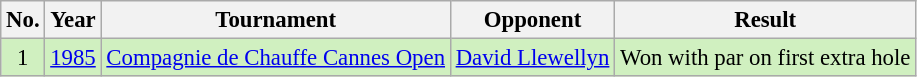<table class="wikitable" style="font-size:95%;">
<tr>
<th>No.</th>
<th>Year</th>
<th>Tournament</th>
<th>Opponent</th>
<th>Result</th>
</tr>
<tr style="background:#D0F0C0;">
<td align=center>1</td>
<td><a href='#'>1985</a></td>
<td><a href='#'>Compagnie de Chauffe Cannes Open</a></td>
<td> <a href='#'>David Llewellyn</a></td>
<td>Won with par on first extra hole</td>
</tr>
</table>
